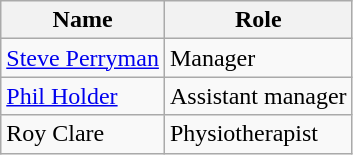<table class="wikitable">
<tr>
<th>Name</th>
<th>Role</th>
</tr>
<tr>
<td> <a href='#'>Steve Perryman</a></td>
<td>Manager</td>
</tr>
<tr>
<td> <a href='#'>Phil Holder</a></td>
<td>Assistant manager</td>
</tr>
<tr>
<td> Roy Clare</td>
<td>Physiotherapist</td>
</tr>
</table>
